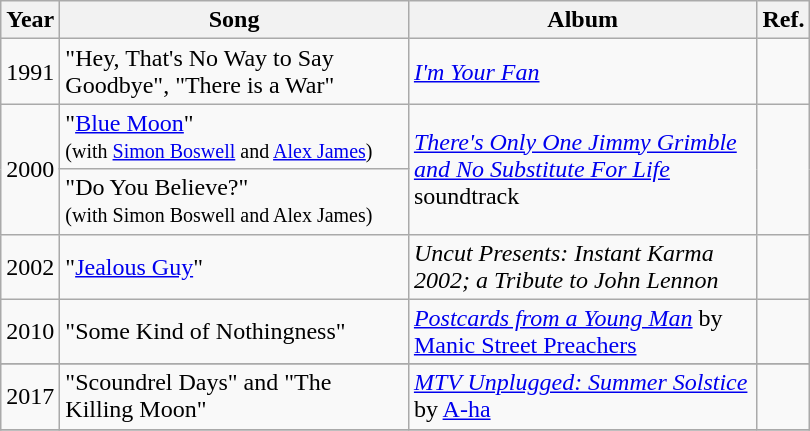<table class="wikitable">
<tr>
<th>Year</th>
<th width="225">Song</th>
<th width="225">Album</th>
<th>Ref.</th>
</tr>
<tr>
<td>1991</td>
<td>"Hey, That's No Way to Say Goodbye", "There is a War"</td>
<td><em><a href='#'>I'm Your Fan</a></em></td>
<td align="center"></td>
</tr>
<tr>
<td rowspan="2">2000</td>
<td>"<a href='#'>Blue Moon</a>"<br><small>(with <a href='#'>Simon Boswell</a> and <a href='#'>Alex James</a>)</small></td>
<td rowspan="2"><em><a href='#'>There's Only One Jimmy Grimble and No Substitute For Life</a></em> soundtrack</td>
<td rowspan="2" align="center"></td>
</tr>
<tr>
<td>"Do You Believe?"<br><small>(with Simon Boswell and Alex James)</small></td>
</tr>
<tr>
<td>2002</td>
<td>"<a href='#'>Jealous Guy</a>"</td>
<td><em>Uncut Presents: Instant Karma 2002; a Tribute to John Lennon</em></td>
<td align="center"></td>
</tr>
<tr>
<td>2010</td>
<td>"Some Kind of Nothingness"</td>
<td><em><a href='#'>Postcards from a Young Man</a></em> by <a href='#'>Manic Street Preachers</a></td>
<td align="center"></td>
</tr>
<tr>
</tr>
<tr>
<td>2017</td>
<td>"Scoundrel Days" and "The Killing Moon"</td>
<td><em><a href='#'>MTV Unplugged: Summer Solstice</a></em> by <a href='#'>A-ha</a></td>
<td></td>
</tr>
<tr>
</tr>
</table>
